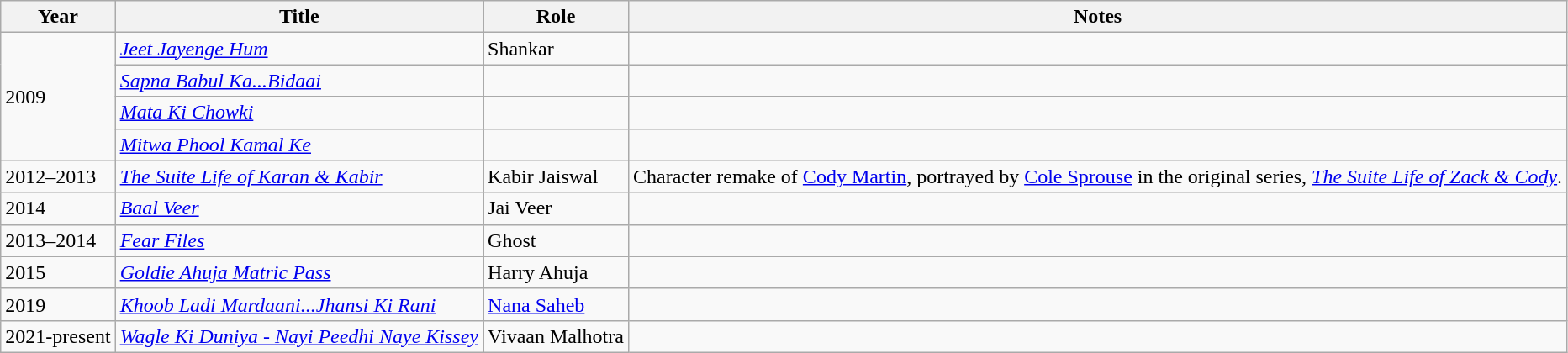<table class="wikitable sortable">
<tr>
<th>Year</th>
<th>Title</th>
<th>Role</th>
<th>Notes</th>
</tr>
<tr>
<td rowspan="4">2009</td>
<td><em><a href='#'>Jeet Jayenge Hum</a></em></td>
<td>Shankar</td>
<td></td>
</tr>
<tr>
<td><em><a href='#'>Sapna Babul Ka...Bidaai</a></em></td>
<td></td>
<td></td>
</tr>
<tr>
<td><em><a href='#'>Mata Ki Chowki</a></em></td>
<td></td>
<td></td>
</tr>
<tr>
<td><em><a href='#'>Mitwa Phool Kamal Ke</a></em></td>
<td></td>
<td></td>
</tr>
<tr>
<td>2012–2013</td>
<td><em><a href='#'>The Suite Life of Karan & Kabir</a></em></td>
<td>Kabir Jaiswal</td>
<td>Character remake of <a href='#'>Cody Martin</a>, portrayed by <a href='#'>Cole Sprouse</a> in the original series, <em><a href='#'>The Suite Life of Zack & Cody</a></em>.</td>
</tr>
<tr>
<td>2014</td>
<td><em><a href='#'>Baal Veer</a></em></td>
<td>Jai Veer</td>
<td></td>
</tr>
<tr>
<td>2013–2014</td>
<td><em><a href='#'>Fear Files</a></em></td>
<td>Ghost</td>
<td></td>
</tr>
<tr>
<td>2015</td>
<td><em><a href='#'>Goldie Ahuja Matric Pass</a></em></td>
<td>Harry Ahuja</td>
<td></td>
</tr>
<tr>
<td>2019</td>
<td><em><a href='#'>Khoob Ladi Mardaani...Jhansi Ki Rani</a></em></td>
<td><a href='#'>Nana Saheb</a></td>
<td></td>
</tr>
<tr>
<td>2021-present</td>
<td><em><a href='#'>Wagle Ki Duniya - Nayi Peedhi Naye Kissey</a></em></td>
<td>Vivaan Malhotra</td>
<td></td>
</tr>
</table>
